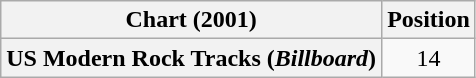<table class="wikitable plainrowheaders" style="text-align:center">
<tr>
<th scope="col">Chart (2001)</th>
<th scope="col">Position</th>
</tr>
<tr>
<th scope="row">US Modern Rock Tracks (<em>Billboard</em>)</th>
<td>14</td>
</tr>
</table>
